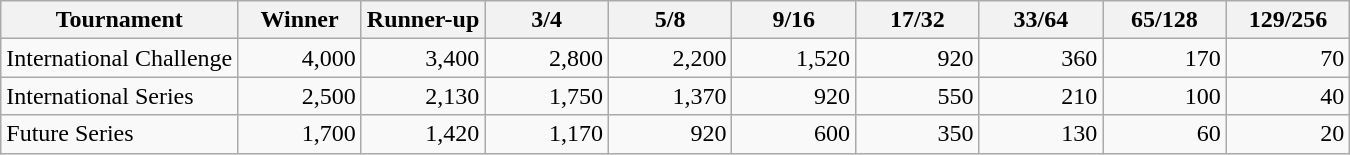<table class="wikitable">
<tr>
<th>Tournament</th>
<th width="75">Winner</th>
<th width="75">Runner-up</th>
<th width="75">3/4</th>
<th width="75">5/8</th>
<th width="75">9/16</th>
<th width="75">17/32</th>
<th width="75">33/64</th>
<th width="75">65/128</th>
<th width="75">129/256</th>
</tr>
<tr>
<td>International Challenge</td>
<td align="right">4,000</td>
<td align="right">3,400</td>
<td align="right">2,800</td>
<td align="right">2,200</td>
<td align="right">1,520</td>
<td align="right">920</td>
<td align="right">360</td>
<td align="right">170</td>
<td align="right">70</td>
</tr>
<tr>
<td>International Series</td>
<td align="right">2,500</td>
<td align="right">2,130</td>
<td align="right">1,750</td>
<td align="right">1,370</td>
<td align="right">920</td>
<td align="right">550</td>
<td align="right">210</td>
<td align="right">100</td>
<td align="right">40</td>
</tr>
<tr>
<td>Future Series</td>
<td align="right">1,700</td>
<td align="right">1,420</td>
<td align="right">1,170</td>
<td align="right">920</td>
<td align="right">600</td>
<td align="right">350</td>
<td align="right">130</td>
<td align="right">60</td>
<td align="right">20</td>
</tr>
</table>
